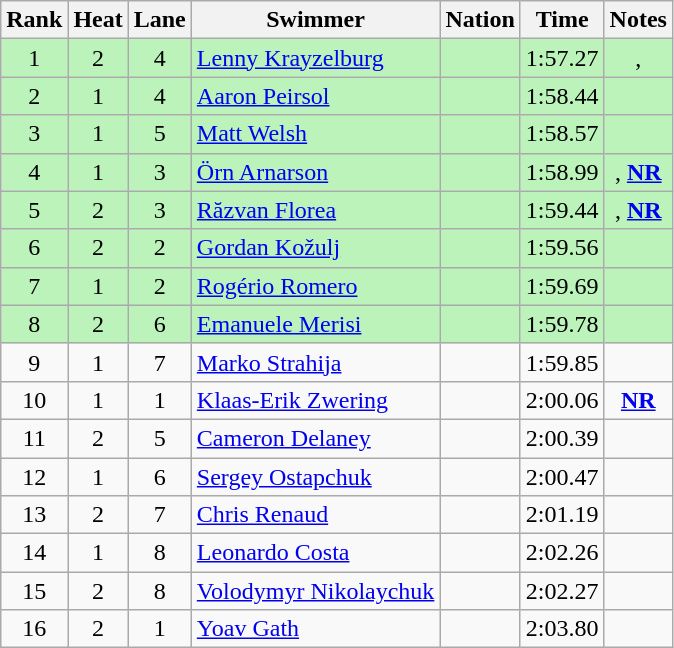<table class="wikitable sortable" style="text-align:center">
<tr>
<th>Rank</th>
<th>Heat</th>
<th>Lane</th>
<th>Swimmer</th>
<th>Nation</th>
<th>Time</th>
<th>Notes</th>
</tr>
<tr bgcolor=#bbf3bb>
<td>1</td>
<td>2</td>
<td>4</td>
<td align=left><a href='#'>Lenny Krayzelburg</a></td>
<td align=left></td>
<td>1:57.27</td>
<td>, </td>
</tr>
<tr bgcolor=#bbf3bb>
<td>2</td>
<td>1</td>
<td>4</td>
<td align=left><a href='#'>Aaron Peirsol</a></td>
<td align=left></td>
<td>1:58.44</td>
<td></td>
</tr>
<tr bgcolor=#bbf3bb>
<td>3</td>
<td>1</td>
<td>5</td>
<td align=left><a href='#'>Matt Welsh</a></td>
<td align=left></td>
<td>1:58.57</td>
<td></td>
</tr>
<tr bgcolor=#bbf3bb>
<td>4</td>
<td>1</td>
<td>3</td>
<td align=left><a href='#'>Örn Arnarson</a></td>
<td align=left></td>
<td>1:58.99</td>
<td>, <strong><a href='#'>NR</a></strong></td>
</tr>
<tr bgcolor=#bbf3bb>
<td>5</td>
<td>2</td>
<td>3</td>
<td align=left><a href='#'>Răzvan Florea</a></td>
<td align=left></td>
<td>1:59.44</td>
<td>, <strong><a href='#'>NR</a></strong></td>
</tr>
<tr bgcolor=#bbf3bb>
<td>6</td>
<td>2</td>
<td>2</td>
<td align=left><a href='#'>Gordan Kožulj</a></td>
<td align=left></td>
<td>1:59.56</td>
<td></td>
</tr>
<tr bgcolor=#bbf3bb>
<td>7</td>
<td>1</td>
<td>2</td>
<td align=left><a href='#'>Rogério Romero</a></td>
<td align=left></td>
<td>1:59.69</td>
<td></td>
</tr>
<tr bgcolor=#bbf3bb>
<td>8</td>
<td>2</td>
<td>6</td>
<td align=left><a href='#'>Emanuele Merisi</a></td>
<td align=left></td>
<td>1:59.78</td>
<td></td>
</tr>
<tr>
<td>9</td>
<td>1</td>
<td>7</td>
<td align=left><a href='#'>Marko Strahija</a></td>
<td align=left></td>
<td>1:59.85</td>
<td></td>
</tr>
<tr>
<td>10</td>
<td>1</td>
<td>1</td>
<td align=left><a href='#'>Klaas-Erik Zwering</a></td>
<td align=left></td>
<td>2:00.06</td>
<td><strong><a href='#'>NR</a></strong></td>
</tr>
<tr>
<td>11</td>
<td>2</td>
<td>5</td>
<td align=left><a href='#'>Cameron Delaney</a></td>
<td align=left></td>
<td>2:00.39</td>
<td></td>
</tr>
<tr>
<td>12</td>
<td>1</td>
<td>6</td>
<td align=left><a href='#'>Sergey Ostapchuk</a></td>
<td align=left></td>
<td>2:00.47</td>
<td></td>
</tr>
<tr>
<td>13</td>
<td>2</td>
<td>7</td>
<td align=left><a href='#'>Chris Renaud</a></td>
<td align=left></td>
<td>2:01.19</td>
<td></td>
</tr>
<tr>
<td>14</td>
<td>1</td>
<td>8</td>
<td align=left><a href='#'>Leonardo Costa</a></td>
<td align=left></td>
<td>2:02.26</td>
<td></td>
</tr>
<tr>
<td>15</td>
<td>2</td>
<td>8</td>
<td align=left><a href='#'>Volodymyr Nikolaychuk</a></td>
<td align=left></td>
<td>2:02.27</td>
<td></td>
</tr>
<tr>
<td>16</td>
<td>2</td>
<td>1</td>
<td align=left><a href='#'>Yoav Gath</a></td>
<td align=left></td>
<td>2:03.80</td>
<td></td>
</tr>
</table>
